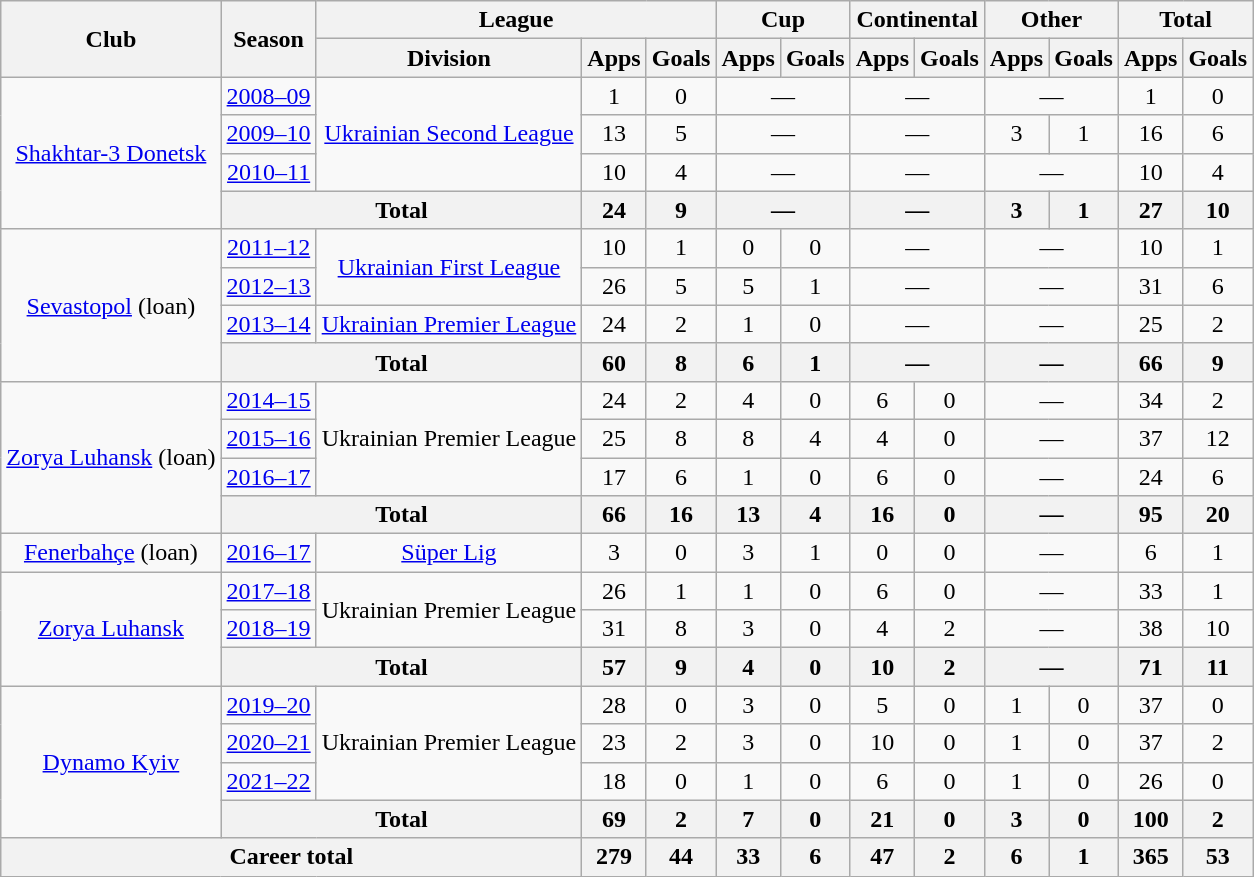<table class="wikitable" style="text-align:center">
<tr>
<th rowspan="2">Club</th>
<th rowspan="2">Season</th>
<th colspan="3">League</th>
<th colspan="2">Cup</th>
<th colspan="2">Continental</th>
<th colspan="2">Other</th>
<th colspan="2">Total</th>
</tr>
<tr>
<th>Division</th>
<th>Apps</th>
<th>Goals</th>
<th>Apps</th>
<th>Goals</th>
<th>Apps</th>
<th>Goals</th>
<th>Apps</th>
<th>Goals</th>
<th>Apps</th>
<th>Goals</th>
</tr>
<tr>
<td rowspan="4"><a href='#'>Shakhtar-3 Donetsk</a></td>
<td><a href='#'>2008–09</a></td>
<td rowspan="3"><a href='#'>Ukrainian Second League</a></td>
<td>1</td>
<td>0</td>
<td colspan="2">—</td>
<td colspan="2">—</td>
<td colspan="2">—</td>
<td>1</td>
<td>0</td>
</tr>
<tr>
<td><a href='#'>2009–10</a></td>
<td>13</td>
<td>5</td>
<td colspan="2">—</td>
<td colspan="2">—</td>
<td>3</td>
<td>1</td>
<td>16</td>
<td>6</td>
</tr>
<tr>
<td><a href='#'>2010–11</a></td>
<td>10</td>
<td>4</td>
<td colspan="2">—</td>
<td colspan="2">—</td>
<td colspan="2">—</td>
<td>10</td>
<td>4</td>
</tr>
<tr>
<th colspan="2">Total</th>
<th>24</th>
<th>9</th>
<th colspan="2">—</th>
<th colspan="2">—</th>
<th>3</th>
<th>1</th>
<th>27</th>
<th>10</th>
</tr>
<tr>
<td rowspan="4"><a href='#'>Sevastopol</a> (loan)</td>
<td><a href='#'>2011–12</a></td>
<td rowspan="2"><a href='#'>Ukrainian First League</a></td>
<td>10</td>
<td>1</td>
<td>0</td>
<td>0</td>
<td colspan="2">—</td>
<td colspan="2">—</td>
<td>10</td>
<td>1</td>
</tr>
<tr>
<td><a href='#'>2012–13</a></td>
<td>26</td>
<td>5</td>
<td>5</td>
<td>1</td>
<td colspan="2">—</td>
<td colspan="2">—</td>
<td>31</td>
<td>6</td>
</tr>
<tr>
<td><a href='#'>2013–14</a></td>
<td><a href='#'>Ukrainian Premier League</a></td>
<td>24</td>
<td>2</td>
<td>1</td>
<td>0</td>
<td colspan="2">—</td>
<td colspan="2">—</td>
<td>25</td>
<td>2</td>
</tr>
<tr>
<th colspan="2">Total</th>
<th>60</th>
<th>8</th>
<th>6</th>
<th>1</th>
<th colspan="2">—</th>
<th colspan="2">—</th>
<th>66</th>
<th>9</th>
</tr>
<tr>
<td rowspan="4"><a href='#'>Zorya Luhansk</a> (loan)</td>
<td><a href='#'>2014–15</a></td>
<td rowspan="3">Ukrainian Premier League</td>
<td>24</td>
<td>2</td>
<td>4</td>
<td>0</td>
<td>6</td>
<td>0</td>
<td colspan="2">—</td>
<td>34</td>
<td>2</td>
</tr>
<tr>
<td><a href='#'>2015–16</a></td>
<td>25</td>
<td>8</td>
<td>8</td>
<td>4</td>
<td>4</td>
<td>0</td>
<td colspan="2">—</td>
<td>37</td>
<td>12</td>
</tr>
<tr>
<td><a href='#'>2016–17</a></td>
<td>17</td>
<td>6</td>
<td>1</td>
<td>0</td>
<td>6</td>
<td>0</td>
<td colspan="2">—</td>
<td>24</td>
<td>6</td>
</tr>
<tr>
<th colspan="2">Total</th>
<th>66</th>
<th>16</th>
<th>13</th>
<th>4</th>
<th>16</th>
<th>0</th>
<th colspan="2">—</th>
<th>95</th>
<th>20</th>
</tr>
<tr>
<td><a href='#'>Fenerbahçe</a> (loan)</td>
<td><a href='#'>2016–17</a></td>
<td><a href='#'>Süper Lig</a></td>
<td>3</td>
<td>0</td>
<td>3</td>
<td>1</td>
<td>0</td>
<td>0</td>
<td colspan="2">—</td>
<td>6</td>
<td>1</td>
</tr>
<tr>
<td rowspan="3"><a href='#'>Zorya Luhansk</a></td>
<td><a href='#'>2017–18</a></td>
<td rowspan="2">Ukrainian Premier League</td>
<td>26</td>
<td>1</td>
<td>1</td>
<td>0</td>
<td>6</td>
<td>0</td>
<td colspan="2">—</td>
<td>33</td>
<td>1</td>
</tr>
<tr>
<td><a href='#'>2018–19</a></td>
<td>31</td>
<td>8</td>
<td>3</td>
<td>0</td>
<td>4</td>
<td>2</td>
<td colspan="2">—</td>
<td>38</td>
<td>10</td>
</tr>
<tr>
<th colspan="2">Total</th>
<th>57</th>
<th>9</th>
<th>4</th>
<th>0</th>
<th>10</th>
<th>2</th>
<th colspan="2">—</th>
<th>71</th>
<th>11</th>
</tr>
<tr>
<td rowspan="4"><a href='#'>Dynamo Kyiv</a></td>
<td><a href='#'>2019–20</a></td>
<td rowspan="3">Ukrainian Premier League</td>
<td>28</td>
<td>0</td>
<td>3</td>
<td>0</td>
<td>5</td>
<td>0</td>
<td>1</td>
<td>0</td>
<td>37</td>
<td>0</td>
</tr>
<tr>
<td><a href='#'>2020–21</a></td>
<td>23</td>
<td>2</td>
<td>3</td>
<td>0</td>
<td>10</td>
<td>0</td>
<td>1</td>
<td>0</td>
<td>37</td>
<td>2</td>
</tr>
<tr>
<td><a href='#'>2021–22</a></td>
<td>18</td>
<td>0</td>
<td>1</td>
<td>0</td>
<td>6</td>
<td>0</td>
<td>1</td>
<td>0</td>
<td>26</td>
<td>0</td>
</tr>
<tr>
<th colspan="2">Total</th>
<th>69</th>
<th>2</th>
<th>7</th>
<th>0</th>
<th>21</th>
<th>0</th>
<th>3</th>
<th>0</th>
<th>100</th>
<th>2</th>
</tr>
<tr>
<th colspan="3">Career total</th>
<th>279</th>
<th>44</th>
<th>33</th>
<th>6</th>
<th>47</th>
<th>2</th>
<th>6</th>
<th>1</th>
<th>365</th>
<th>53</th>
</tr>
</table>
